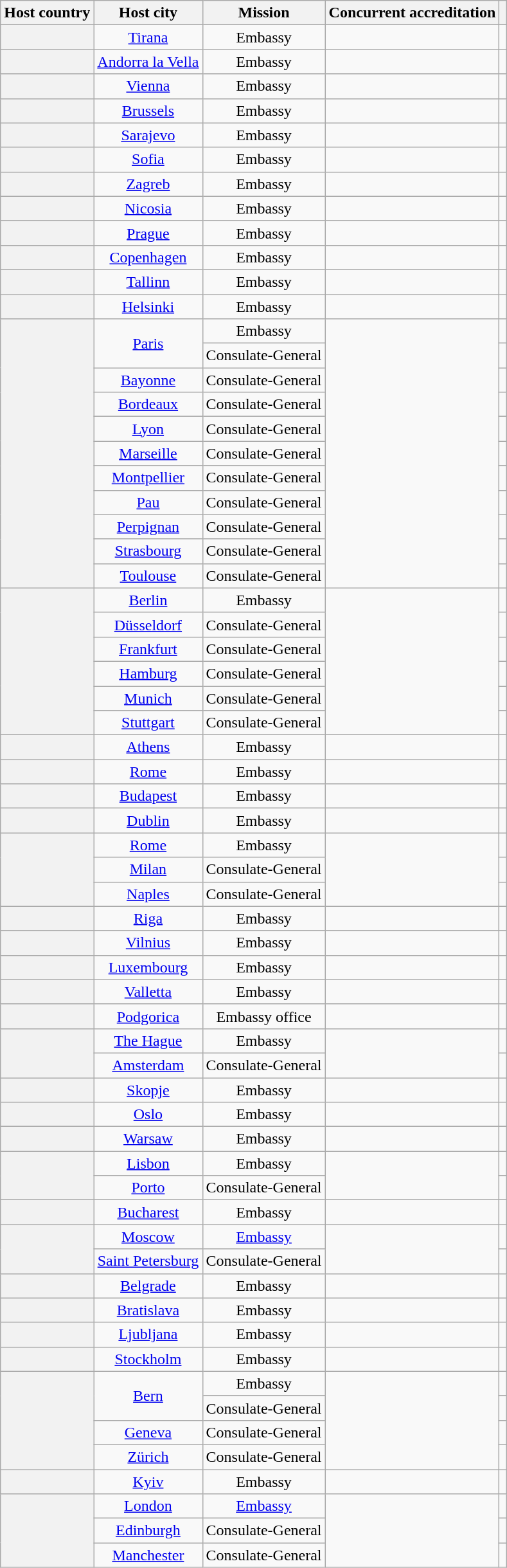<table class="wikitable plainrowheaders" style="text-align:center;">
<tr>
<th scope="col">Host country</th>
<th scope="col">Host city</th>
<th scope="col">Mission</th>
<th scope="col">Concurrent accreditation</th>
<th scope="col"></th>
</tr>
<tr>
<th scope="row"></th>
<td><a href='#'>Tirana</a></td>
<td>Embassy</td>
<td></td>
<td></td>
</tr>
<tr>
<th scope="row"></th>
<td><a href='#'>Andorra la Vella</a></td>
<td>Embassy</td>
<td></td>
<td></td>
</tr>
<tr>
<th scope="row"></th>
<td><a href='#'>Vienna</a></td>
<td>Embassy</td>
<td></td>
<td></td>
</tr>
<tr>
<th scope="row"></th>
<td><a href='#'>Brussels</a></td>
<td>Embassy</td>
<td></td>
<td></td>
</tr>
<tr>
<th scope="row"></th>
<td><a href='#'>Sarajevo</a></td>
<td>Embassy</td>
<td></td>
<td></td>
</tr>
<tr>
<th scope="row"></th>
<td><a href='#'>Sofia</a></td>
<td>Embassy</td>
<td></td>
<td></td>
</tr>
<tr>
<th scope="row"></th>
<td><a href='#'>Zagreb</a></td>
<td>Embassy</td>
<td></td>
<td></td>
</tr>
<tr>
<th scope="row"></th>
<td><a href='#'>Nicosia</a></td>
<td>Embassy</td>
<td></td>
<td></td>
</tr>
<tr>
<th scope="row"></th>
<td><a href='#'>Prague</a></td>
<td>Embassy</td>
<td></td>
<td></td>
</tr>
<tr>
<th scope="row"></th>
<td><a href='#'>Copenhagen</a></td>
<td>Embassy</td>
<td></td>
<td></td>
</tr>
<tr>
<th scope="row"></th>
<td><a href='#'>Tallinn</a></td>
<td>Embassy</td>
<td></td>
<td></td>
</tr>
<tr>
<th scope="row"></th>
<td><a href='#'>Helsinki</a></td>
<td>Embassy</td>
<td></td>
<td></td>
</tr>
<tr>
<th scope="row" rowspan="11"></th>
<td rowspan="2"><a href='#'>Paris</a></td>
<td>Embassy</td>
<td rowspan="11"></td>
<td></td>
</tr>
<tr>
<td>Consulate-General</td>
<td></td>
</tr>
<tr>
<td><a href='#'>Bayonne</a></td>
<td>Consulate-General</td>
<td></td>
</tr>
<tr>
<td><a href='#'>Bordeaux</a></td>
<td>Consulate-General</td>
<td></td>
</tr>
<tr>
<td><a href='#'>Lyon</a></td>
<td>Consulate-General</td>
<td></td>
</tr>
<tr>
<td><a href='#'>Marseille</a></td>
<td>Consulate-General</td>
<td></td>
</tr>
<tr>
<td><a href='#'>Montpellier</a></td>
<td>Consulate-General</td>
<td></td>
</tr>
<tr>
<td><a href='#'>Pau</a></td>
<td>Consulate-General</td>
<td></td>
</tr>
<tr>
<td><a href='#'>Perpignan</a></td>
<td>Consulate-General</td>
<td></td>
</tr>
<tr>
<td><a href='#'>Strasbourg</a></td>
<td>Consulate-General</td>
<td></td>
</tr>
<tr>
<td><a href='#'>Toulouse</a></td>
<td>Consulate-General</td>
<td></td>
</tr>
<tr>
<th scope="row" rowspan="6"></th>
<td><a href='#'>Berlin</a></td>
<td>Embassy</td>
<td rowspan="6"></td>
<td></td>
</tr>
<tr>
<td><a href='#'>Düsseldorf</a></td>
<td>Consulate-General</td>
<td></td>
</tr>
<tr>
<td><a href='#'>Frankfurt</a></td>
<td>Consulate-General</td>
<td></td>
</tr>
<tr>
<td><a href='#'>Hamburg</a></td>
<td>Consulate-General</td>
<td></td>
</tr>
<tr>
<td><a href='#'>Munich</a></td>
<td>Consulate-General</td>
<td></td>
</tr>
<tr>
<td><a href='#'>Stuttgart</a></td>
<td>Consulate-General</td>
<td></td>
</tr>
<tr>
<th scope="row"></th>
<td><a href='#'>Athens</a></td>
<td>Embassy</td>
<td></td>
<td></td>
</tr>
<tr>
<th scope="row"></th>
<td><a href='#'>Rome</a></td>
<td>Embassy</td>
<td></td>
<td></td>
</tr>
<tr>
<th scope="row"></th>
<td><a href='#'>Budapest</a></td>
<td>Embassy</td>
<td></td>
<td></td>
</tr>
<tr>
<th scope="row"></th>
<td><a href='#'>Dublin</a></td>
<td>Embassy</td>
<td></td>
<td></td>
</tr>
<tr>
<th scope="row" rowspan="3"></th>
<td><a href='#'>Rome</a></td>
<td>Embassy</td>
<td rowspan="3"></td>
<td></td>
</tr>
<tr>
<td><a href='#'>Milan</a></td>
<td>Consulate-General</td>
<td></td>
</tr>
<tr>
<td><a href='#'>Naples</a></td>
<td>Consulate-General</td>
<td></td>
</tr>
<tr>
<th scope="row"></th>
<td><a href='#'>Riga</a></td>
<td>Embassy</td>
<td></td>
<td></td>
</tr>
<tr>
<th scope="row"></th>
<td><a href='#'>Vilnius</a></td>
<td>Embassy</td>
<td></td>
<td></td>
</tr>
<tr>
<th scope="row"></th>
<td><a href='#'>Luxembourg</a></td>
<td>Embassy</td>
<td></td>
<td></td>
</tr>
<tr>
<th scope="row"></th>
<td><a href='#'>Valletta</a></td>
<td>Embassy</td>
<td></td>
<td></td>
</tr>
<tr>
<th scope="row"></th>
<td><a href='#'>Podgorica</a></td>
<td>Embassy office</td>
<td></td>
<td></td>
</tr>
<tr>
<th scope="row" rowspan="2"></th>
<td><a href='#'>The Hague</a></td>
<td>Embassy</td>
<td rowspan="2"></td>
<td></td>
</tr>
<tr>
<td><a href='#'>Amsterdam</a></td>
<td>Consulate-General</td>
<td></td>
</tr>
<tr>
<th scope="row"></th>
<td><a href='#'>Skopje</a></td>
<td>Embassy</td>
<td></td>
<td></td>
</tr>
<tr>
<th scope="row"></th>
<td><a href='#'>Oslo</a></td>
<td>Embassy</td>
<td></td>
<td></td>
</tr>
<tr>
<th scope="row"></th>
<td><a href='#'>Warsaw</a></td>
<td>Embassy</td>
<td></td>
<td></td>
</tr>
<tr>
<th scope="row" rowspan="2"></th>
<td><a href='#'>Lisbon</a></td>
<td>Embassy</td>
<td rowspan="2"></td>
<td></td>
</tr>
<tr>
<td><a href='#'>Porto</a></td>
<td>Consulate-General</td>
<td></td>
</tr>
<tr>
<th scope="row"></th>
<td><a href='#'>Bucharest</a></td>
<td>Embassy</td>
<td></td>
<td></td>
</tr>
<tr>
<th scope="row" rowspan="2"></th>
<td><a href='#'>Moscow</a></td>
<td><a href='#'>Embassy</a></td>
<td rowspan="2"></td>
<td></td>
</tr>
<tr>
<td><a href='#'>Saint Petersburg</a></td>
<td>Consulate-General</td>
<td></td>
</tr>
<tr>
<th scope="row"></th>
<td><a href='#'>Belgrade</a></td>
<td>Embassy</td>
<td></td>
<td></td>
</tr>
<tr>
<th scope="row"></th>
<td><a href='#'>Bratislava</a></td>
<td>Embassy</td>
<td></td>
<td></td>
</tr>
<tr>
<th scope="row"></th>
<td><a href='#'>Ljubljana</a></td>
<td>Embassy</td>
<td></td>
<td></td>
</tr>
<tr>
<th scope="row"></th>
<td><a href='#'>Stockholm</a></td>
<td>Embassy</td>
<td></td>
<td></td>
</tr>
<tr>
<th scope="row" rowspan="4"></th>
<td rowspan="2"><a href='#'>Bern</a></td>
<td>Embassy</td>
<td rowspan="4"></td>
<td></td>
</tr>
<tr>
<td>Consulate-General</td>
<td></td>
</tr>
<tr>
<td><a href='#'>Geneva</a></td>
<td>Consulate-General</td>
<td></td>
</tr>
<tr>
<td><a href='#'>Zürich</a></td>
<td>Consulate-General</td>
<td></td>
</tr>
<tr>
<th scope="row"></th>
<td><a href='#'>Kyiv</a></td>
<td>Embassy</td>
<td></td>
<td></td>
</tr>
<tr>
<th scope="row" rowspan="3"></th>
<td><a href='#'>London</a></td>
<td><a href='#'>Embassy</a></td>
<td rowspan="3"></td>
<td></td>
</tr>
<tr>
<td><a href='#'>Edinburgh</a></td>
<td>Consulate-General</td>
<td></td>
</tr>
<tr>
<td><a href='#'>Manchester</a></td>
<td>Consulate-General</td>
<td></td>
</tr>
</table>
